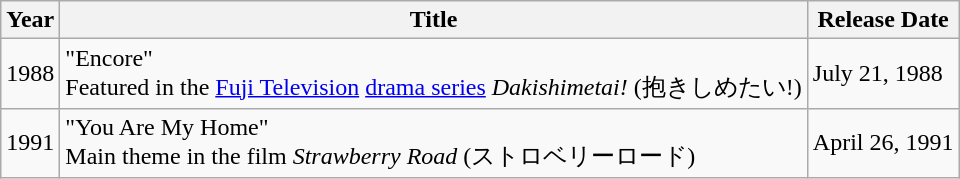<table class="wikitable">
<tr>
<th>Year</th>
<th>Title</th>
<th>Release Date</th>
</tr>
<tr>
<td>1988</td>
<td>"Encore" <br>Featured in the <a href='#'>Fuji Television</a> <a href='#'>drama series</a> <em>Dakishimetai!</em> (抱きしめたい!)</td>
<td>July 21, 1988</td>
</tr>
<tr>
<td>1991</td>
<td>"You Are My Home" <br>Main theme in the film <em>Strawberry Road</em> (ストロベリーロード)</td>
<td>April 26, 1991</td>
</tr>
</table>
